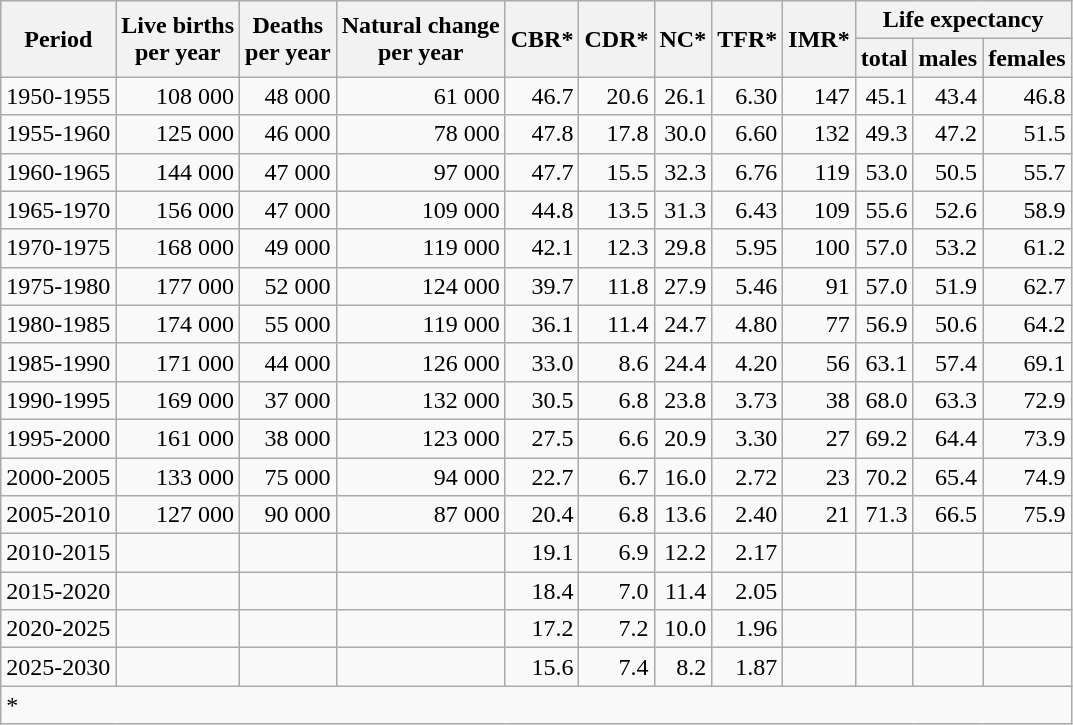<table class="wikitable" style="text-align: right;">
<tr>
<th rowspan=2>Period</th>
<th rowspan=2>Live births<br>per year</th>
<th rowspan=2>Deaths<br>per year</th>
<th rowspan=2>Natural change<br>per year</th>
<th rowspan=2>CBR*</th>
<th rowspan=2>CDR*</th>
<th rowspan=2>NC*</th>
<th rowspan=2>TFR*</th>
<th rowspan=2>IMR*</th>
<th colspan=3>Life expectancy</th>
</tr>
<tr>
<th>total</th>
<th>males</th>
<th>females</th>
</tr>
<tr>
<td>1950-1955</td>
<td>108 000</td>
<td>48 000</td>
<td>61 000</td>
<td>46.7</td>
<td>20.6</td>
<td>26.1</td>
<td>6.30</td>
<td>147</td>
<td>45.1</td>
<td>43.4</td>
<td>46.8</td>
</tr>
<tr>
<td>1955-1960</td>
<td>125 000</td>
<td>46 000</td>
<td>78 000</td>
<td>47.8</td>
<td>17.8</td>
<td>30.0</td>
<td>6.60</td>
<td>132</td>
<td>49.3</td>
<td>47.2</td>
<td>51.5</td>
</tr>
<tr>
<td>1960-1965</td>
<td>144 000</td>
<td>47 000</td>
<td>97 000</td>
<td>47.7</td>
<td>15.5</td>
<td>32.3</td>
<td>6.76</td>
<td>119</td>
<td>53.0</td>
<td>50.5</td>
<td>55.7</td>
</tr>
<tr>
<td>1965-1970</td>
<td>156 000</td>
<td>47 000</td>
<td>109 000</td>
<td>44.8</td>
<td>13.5</td>
<td>31.3</td>
<td>6.43</td>
<td>109</td>
<td>55.6</td>
<td>52.6</td>
<td>58.9</td>
</tr>
<tr>
<td>1970-1975</td>
<td>168 000</td>
<td>49 000</td>
<td>119 000</td>
<td>42.1</td>
<td>12.3</td>
<td>29.8</td>
<td>5.95</td>
<td>100</td>
<td>57.0</td>
<td>53.2</td>
<td>61.2</td>
</tr>
<tr>
<td>1975-1980</td>
<td>177 000</td>
<td>52 000</td>
<td>124 000</td>
<td>39.7</td>
<td>11.8</td>
<td>27.9</td>
<td>5.46</td>
<td>91</td>
<td>57.0</td>
<td>51.9</td>
<td>62.7</td>
</tr>
<tr>
<td>1980-1985</td>
<td>174 000</td>
<td>55 000</td>
<td>119 000</td>
<td>36.1</td>
<td>11.4</td>
<td>24.7</td>
<td>4.80</td>
<td>77</td>
<td>56.9</td>
<td>50.6</td>
<td>64.2</td>
</tr>
<tr>
<td>1985-1990</td>
<td>171 000</td>
<td>44 000</td>
<td>126 000</td>
<td>33.0</td>
<td>8.6</td>
<td>24.4</td>
<td>4.20</td>
<td>56</td>
<td>63.1</td>
<td>57.4</td>
<td>69.1</td>
</tr>
<tr>
<td>1990-1995</td>
<td>169 000</td>
<td>37 000</td>
<td>132 000</td>
<td>30.5</td>
<td>6.8</td>
<td>23.8</td>
<td>3.73</td>
<td>38</td>
<td>68.0</td>
<td>63.3</td>
<td>72.9</td>
</tr>
<tr>
<td>1995-2000</td>
<td>161 000</td>
<td>38 000</td>
<td>123 000</td>
<td>27.5</td>
<td>6.6</td>
<td>20.9</td>
<td>3.30</td>
<td>27</td>
<td>69.2</td>
<td>64.4</td>
<td>73.9</td>
</tr>
<tr>
<td>2000-2005</td>
<td>133 000</td>
<td>75 000</td>
<td>94 000</td>
<td>22.7</td>
<td>6.7</td>
<td>16.0</td>
<td>2.72</td>
<td>23</td>
<td>70.2</td>
<td>65.4</td>
<td>74.9</td>
</tr>
<tr>
<td>2005-2010</td>
<td>127 000</td>
<td>90 000</td>
<td>87 000</td>
<td>20.4</td>
<td>6.8</td>
<td>13.6</td>
<td>2.40</td>
<td>21</td>
<td>71.3</td>
<td>66.5</td>
<td>75.9</td>
</tr>
<tr>
<td>2010-2015</td>
<td></td>
<td></td>
<td></td>
<td>19.1</td>
<td>6.9</td>
<td>12.2</td>
<td>2.17</td>
<td></td>
<td></td>
<td></td>
<td></td>
</tr>
<tr>
<td>2015-2020</td>
<td></td>
<td></td>
<td></td>
<td>18.4</td>
<td>7.0</td>
<td>11.4</td>
<td>2.05</td>
<td></td>
<td></td>
<td></td>
<td></td>
</tr>
<tr>
<td>2020-2025</td>
<td></td>
<td></td>
<td></td>
<td>17.2</td>
<td>7.2</td>
<td>10.0</td>
<td>1.96</td>
<td></td>
<td></td>
<td></td>
<td></td>
</tr>
<tr>
<td>2025-2030</td>
<td></td>
<td></td>
<td></td>
<td>15.6</td>
<td>7.4</td>
<td>8.2</td>
<td>1.87</td>
<td></td>
<td></td>
<td></td>
<td></td>
</tr>
<tr>
<td align="left" colspan=12>* </td>
</tr>
</table>
